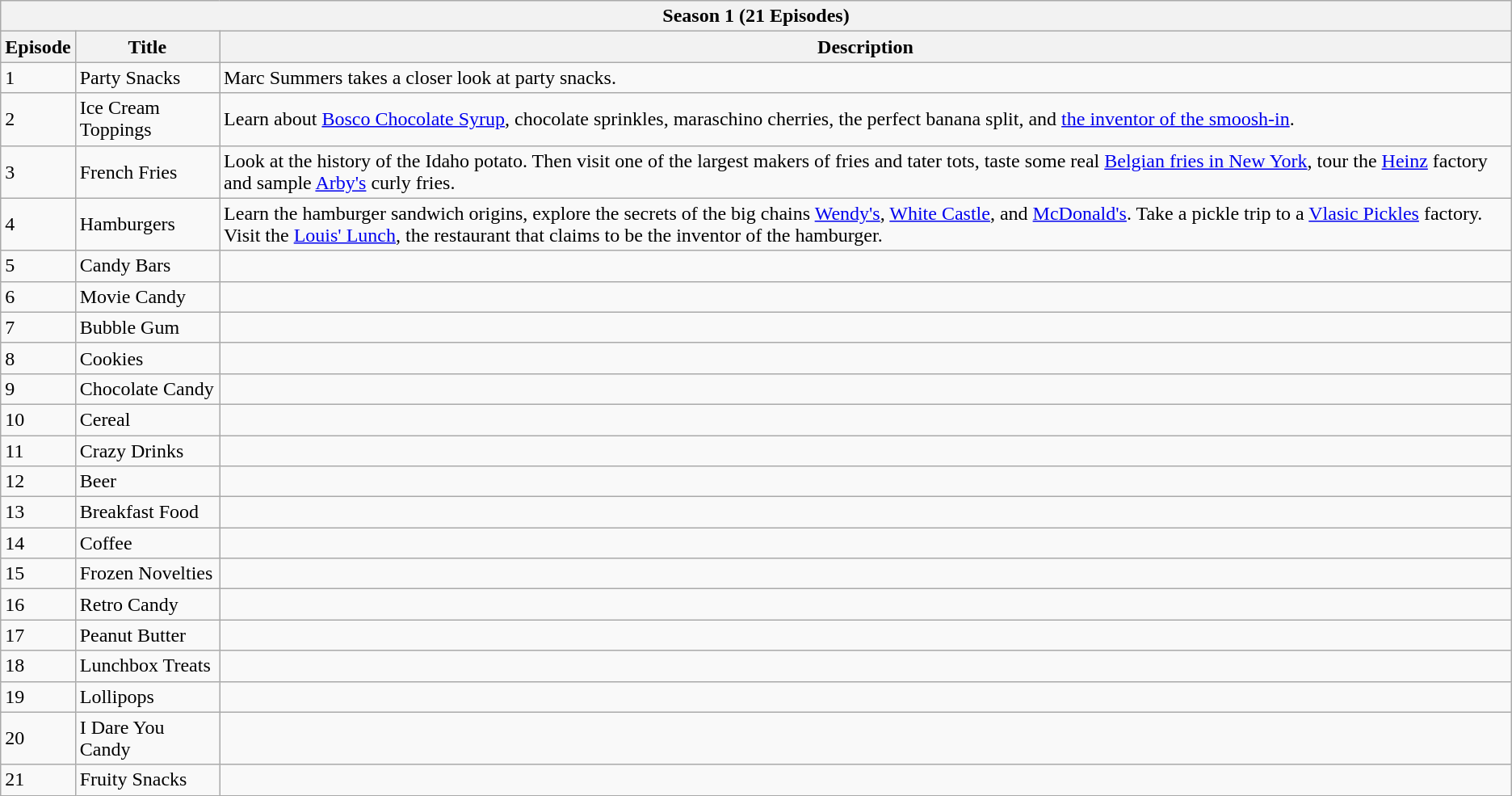<table class="wikitable">
<tr>
<th colspan="3">Season 1 (21 Episodes)</th>
</tr>
<tr>
<th>Episode</th>
<th>Title</th>
<th>Description</th>
</tr>
<tr>
<td>1</td>
<td>Party Snacks</td>
<td>Marc Summers takes a closer look at party snacks.</td>
</tr>
<tr>
<td>2</td>
<td>Ice Cream Toppings</td>
<td>Learn about <a href='#'>Bosco Chocolate Syrup</a>, chocolate sprinkles, maraschino cherries, the perfect banana split, and <a href='#'>the inventor of the smoosh-in</a>.</td>
</tr>
<tr>
<td>3</td>
<td>French Fries</td>
<td>Look at the history of the Idaho potato. Then visit one of the largest makers of fries and tater tots, taste some real <a href='#'>Belgian fries in New York</a>, tour the <a href='#'>Heinz</a> factory and sample <a href='#'>Arby's</a> curly fries.</td>
</tr>
<tr>
<td>4</td>
<td>Hamburgers</td>
<td>Learn the hamburger sandwich origins, explore the secrets of the big chains <a href='#'>Wendy's</a>, <a href='#'>White Castle</a>, and <a href='#'>McDonald's</a>. Take a pickle trip to a <a href='#'>Vlasic Pickles</a> factory. Visit the <a href='#'>Louis' Lunch</a>, the restaurant that claims to be the inventor of the hamburger.</td>
</tr>
<tr>
<td>5</td>
<td>Candy Bars</td>
<td></td>
</tr>
<tr>
<td>6</td>
<td>Movie Candy</td>
<td></td>
</tr>
<tr>
<td>7</td>
<td>Bubble Gum</td>
<td></td>
</tr>
<tr>
<td>8</td>
<td>Cookies</td>
<td></td>
</tr>
<tr>
<td>9</td>
<td>Chocolate Candy</td>
<td></td>
</tr>
<tr>
<td>10</td>
<td>Cereal</td>
<td></td>
</tr>
<tr>
<td>11</td>
<td>Crazy Drinks</td>
<td></td>
</tr>
<tr>
<td>12</td>
<td>Beer</td>
<td></td>
</tr>
<tr>
<td>13</td>
<td>Breakfast Food</td>
<td></td>
</tr>
<tr>
<td>14</td>
<td>Coffee</td>
<td></td>
</tr>
<tr>
<td>15</td>
<td>Frozen Novelties</td>
<td></td>
</tr>
<tr>
<td>16</td>
<td>Retro Candy</td>
<td></td>
</tr>
<tr>
<td>17</td>
<td>Peanut Butter</td>
<td></td>
</tr>
<tr>
<td>18</td>
<td>Lunchbox Treats</td>
<td></td>
</tr>
<tr>
<td>19</td>
<td>Lollipops</td>
<td></td>
</tr>
<tr>
<td>20</td>
<td>I Dare You Candy</td>
<td></td>
</tr>
<tr>
<td>21</td>
<td>Fruity Snacks</td>
<td></td>
</tr>
</table>
